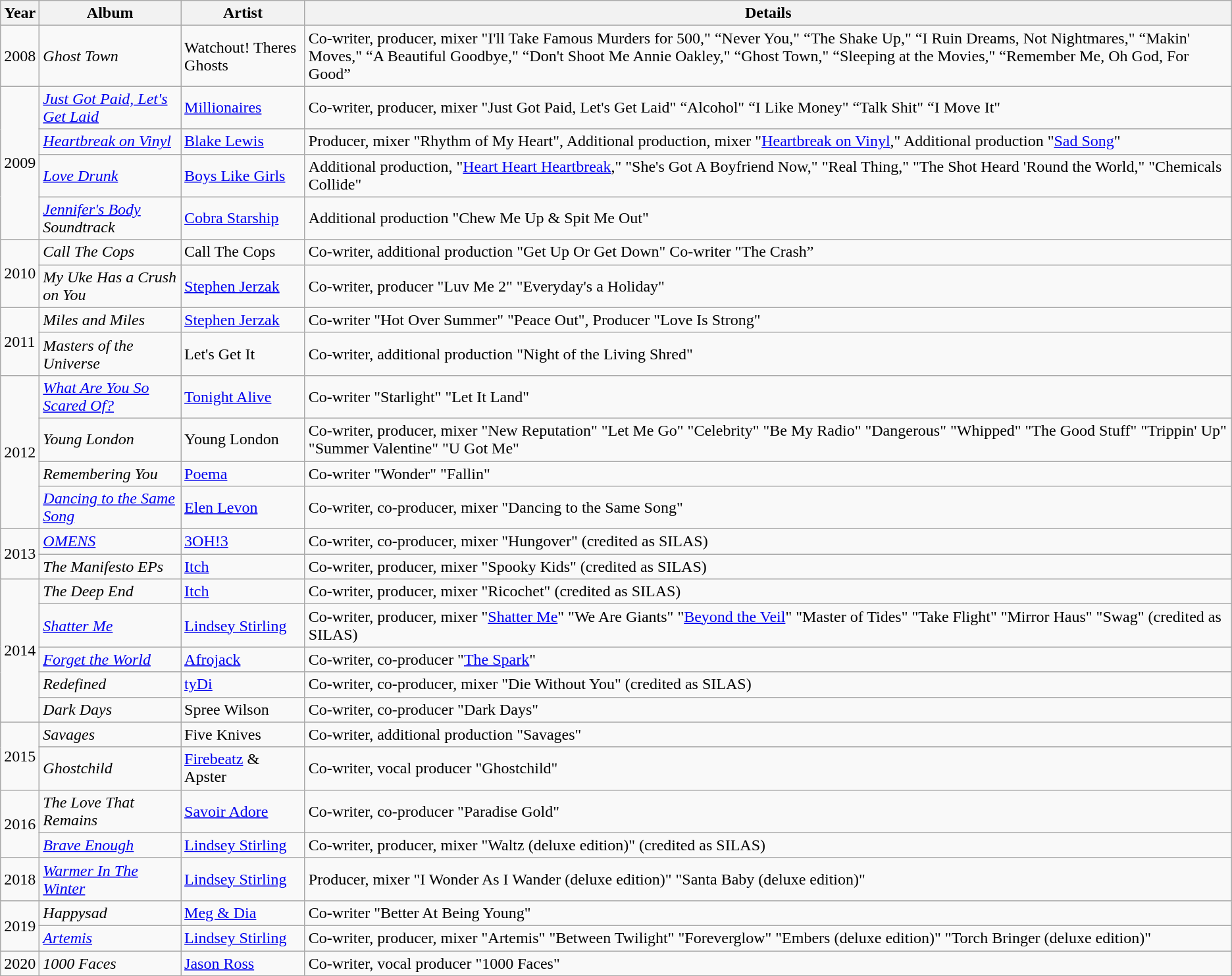<table class="wikitable">
<tr>
<th>Year</th>
<th>Album</th>
<th>Artist</th>
<th>Details</th>
</tr>
<tr>
<td rowspan=1>2008</td>
<td><em>Ghost Town</em></td>
<td>Watchout! Theres Ghosts</td>
<td>Co-writer, producer, mixer "I'll Take Famous Murders for 500," “Never You," “The Shake Up," “I Ruin Dreams, Not Nightmares," “Makin' Moves," “A Beautiful Goodbye," “Don't Shoot Me Annie Oakley," “Ghost Town," “Sleeping at the Movies," “Remember Me, Oh God, For Good”</td>
</tr>
<tr>
<td rowspan=4>2009</td>
<td><em><a href='#'>Just Got Paid, Let's Get Laid</a></em></td>
<td><a href='#'>Millionaires</a></td>
<td>Co-writer, producer, mixer "Just Got Paid, Let's Get Laid" “Alcohol" “I Like Money" “Talk Shit" “I Move It"</td>
</tr>
<tr>
<td><em><a href='#'>Heartbreak on Vinyl</a></em></td>
<td><a href='#'>Blake Lewis</a></td>
<td>Producer, mixer "Rhythm of My Heart", Additional production, mixer "<a href='#'>Heartbreak on Vinyl</a>," Additional production "<a href='#'>Sad Song</a>"</td>
</tr>
<tr>
<td><em><a href='#'>Love Drunk</a></em></td>
<td><a href='#'>Boys Like Girls</a></td>
<td>Additional production, "<a href='#'>Heart Heart Heartbreak</a>," "She's Got A Boyfriend Now," "Real Thing," "The Shot Heard 'Round the World," "Chemicals Collide"</td>
</tr>
<tr>
<td><em><a href='#'>Jennifer's Body</a> Soundtrack</em></td>
<td><a href='#'>Cobra Starship</a></td>
<td>Additional production "Chew Me Up & Spit Me Out"</td>
</tr>
<tr>
<td rowspan=2>2010</td>
<td><em>Call The Cops</em></td>
<td>Call The Cops</td>
<td>Co-writer, additional production "Get Up Or Get Down" Co-writer "The Crash”</td>
</tr>
<tr>
<td><em>My Uke Has a Crush on You</em></td>
<td><a href='#'>Stephen Jerzak</a></td>
<td>Co-writer, producer "Luv Me 2" "Everyday's a Holiday"</td>
</tr>
<tr>
<td rowspan=2>2011</td>
<td><em>Miles and Miles</em></td>
<td><a href='#'>Stephen Jerzak</a></td>
<td>Co-writer "Hot Over Summer" "Peace Out", Producer "Love Is Strong"</td>
</tr>
<tr>
<td><em>Masters of the Universe</em></td>
<td>Let's Get It</td>
<td>Co-writer, additional production "Night of the Living Shred"</td>
</tr>
<tr>
<td rowspan=4>2012</td>
<td><em><a href='#'>What Are You So Scared Of?</a></em></td>
<td><a href='#'>Tonight Alive</a></td>
<td>Co-writer "Starlight" "Let It Land"</td>
</tr>
<tr>
<td><em>Young London</em></td>
<td>Young London</td>
<td>Co-writer, producer, mixer "New Reputation" "Let Me Go" "Celebrity" "Be My Radio" "Dangerous" "Whipped" "The Good Stuff" "Trippin' Up" "Summer Valentine" "U Got Me"</td>
</tr>
<tr>
<td><em>Remembering You</em></td>
<td><a href='#'>Poema</a></td>
<td>Co-writer "Wonder" "Fallin"</td>
</tr>
<tr>
<td><em><a href='#'>Dancing to the Same Song</a></em></td>
<td><a href='#'>Elen Levon</a></td>
<td>Co-writer, co-producer, mixer "Dancing to the Same Song"</td>
</tr>
<tr>
<td rowspan=2>2013</td>
<td><em><a href='#'>OMENS</a></em></td>
<td><a href='#'>3OH!3</a></td>
<td>Co-writer, co-producer, mixer "Hungover" (credited as SILAS)</td>
</tr>
<tr>
<td><em>The Manifesto EPs</em></td>
<td><a href='#'>Itch</a></td>
<td>Co-writer, producer, mixer "Spooky Kids" (credited as SILAS)</td>
</tr>
<tr>
<td rowspan=5>2014</td>
<td><em>The Deep End</em></td>
<td><a href='#'>Itch</a></td>
<td>Co-writer, producer, mixer "Ricochet" (credited as SILAS)</td>
</tr>
<tr>
<td><em><a href='#'>Shatter Me</a></em></td>
<td><a href='#'>Lindsey Stirling</a></td>
<td>Co-writer, producer, mixer "<a href='#'>Shatter Me</a>" "We Are Giants" "<a href='#'>Beyond the Veil</a>" "Master of Tides" "Take Flight" "Mirror Haus" "Swag" (credited as SILAS)</td>
</tr>
<tr>
<td><em><a href='#'>Forget the World</a></em></td>
<td><a href='#'>Afrojack</a></td>
<td>Co-writer, co-producer "<a href='#'>The Spark</a>"</td>
</tr>
<tr>
<td><em>Redefined</em></td>
<td><a href='#'>tyDi</a></td>
<td>Co-writer, co-producer, mixer "Die Without You" (credited as SILAS)</td>
</tr>
<tr>
<td><em>Dark Days</em></td>
<td>Spree Wilson</td>
<td>Co-writer, co-producer "Dark Days"</td>
</tr>
<tr>
<td rowspan=2>2015</td>
<td><em>Savages</em></td>
<td>Five Knives</td>
<td>Co-writer, additional production "Savages"</td>
</tr>
<tr>
<td><em>Ghostchild</em></td>
<td><a href='#'>Firebeatz</a> & Apster</td>
<td>Co-writer, vocal producer "Ghostchild"</td>
</tr>
<tr>
<td rowspan=2>2016</td>
<td><em>The Love That Remains</em></td>
<td><a href='#'>Savoir Adore</a></td>
<td>Co-writer, co-producer "Paradise Gold"</td>
</tr>
<tr>
<td><em><a href='#'>Brave Enough</a></em></td>
<td><a href='#'>Lindsey Stirling</a></td>
<td>Co-writer, producer, mixer "Waltz (deluxe edition)" (credited as SILAS)</td>
</tr>
<tr>
<td rowspan=1>2018</td>
<td><em><a href='#'>Warmer In The Winter</a></em></td>
<td><a href='#'>Lindsey Stirling</a></td>
<td>Producer, mixer "I Wonder As I Wander (deluxe edition)" "Santa Baby (deluxe edition)"</td>
</tr>
<tr>
<td rowspan=2>2019</td>
<td><em>Happysad</em></td>
<td><a href='#'>Meg & Dia</a></td>
<td>Co-writer "Better At Being Young"</td>
</tr>
<tr>
<td><em><a href='#'>Artemis</a></em></td>
<td><a href='#'>Lindsey Stirling</a></td>
<td>Co-writer, producer, mixer "Artemis" "Between Twilight" "Foreverglow" "Embers (deluxe edition)" "Torch Bringer (deluxe edition)"</td>
</tr>
<tr>
<td rowspan=1>2020</td>
<td><em>1000 Faces</em></td>
<td><a href='#'>Jason Ross</a></td>
<td>Co-writer, vocal producer "1000 Faces"</td>
</tr>
</table>
